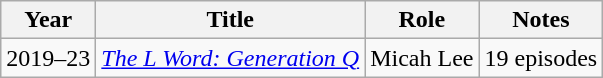<table class="wikitable">
<tr>
<th>Year</th>
<th>Title</th>
<th>Role</th>
<th>Notes</th>
</tr>
<tr>
<td>2019–23</td>
<td><em><a href='#'>The L Word: Generation Q</a></em></td>
<td>Micah Lee</td>
<td>19 episodes</td>
</tr>
</table>
